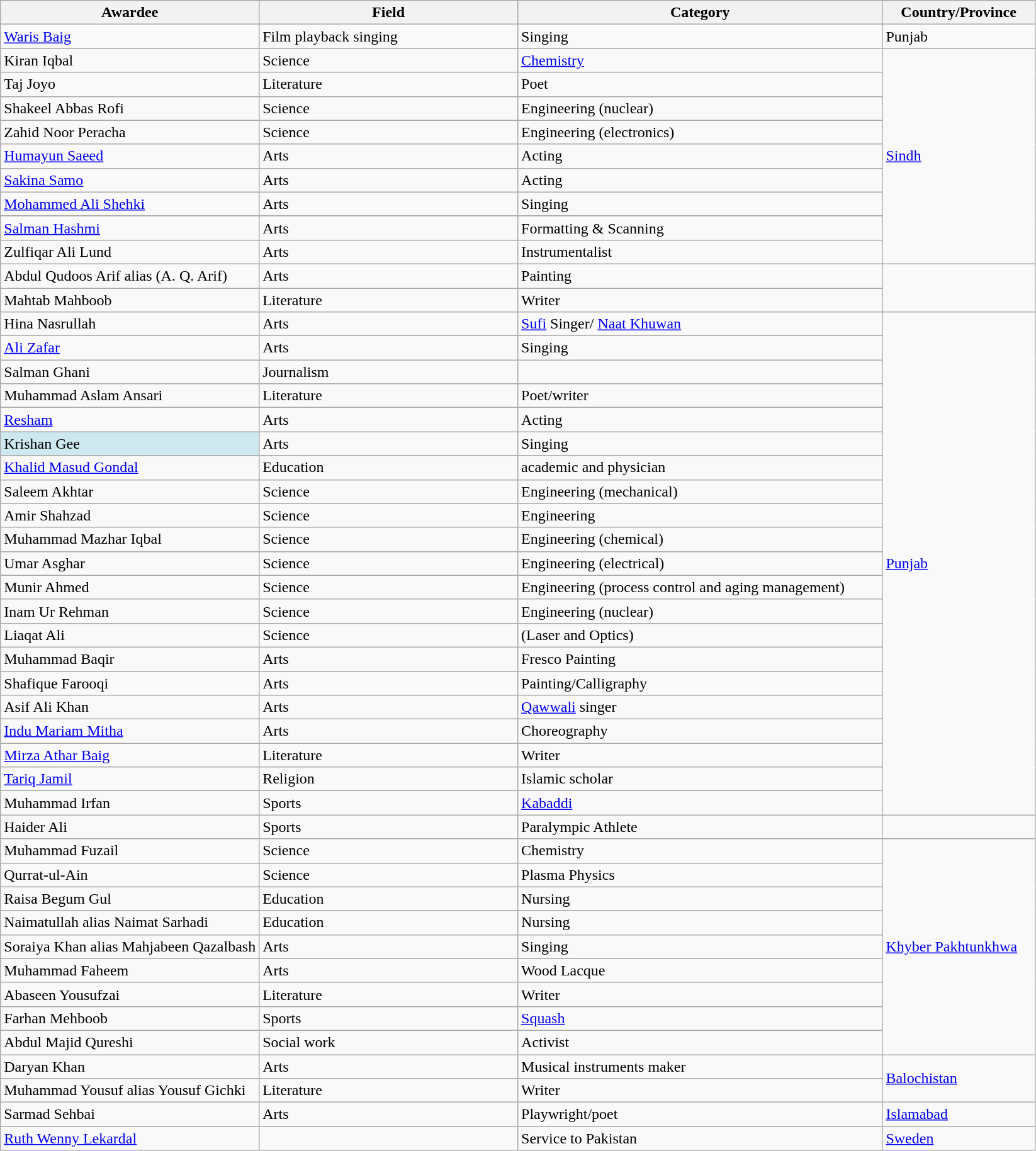<table class="wikitable sortable plainrowheaders" width=auto>
<tr>
<th scope="col" width=25%>Awardee</th>
<th scope="col" width=25%>Field</th>
<th scope="col">Category</th>
<th scope="col">Country/Province</th>
</tr>
<tr>
<td><a href='#'>Waris Baig</a></td>
<td>Film playback singing</td>
<td>Singing</td>
<td>Punjab</td>
</tr>
<tr>
<td>Kiran Iqbal</td>
<td>Science</td>
<td><a href='#'>Chemistry</a></td>
<td rowspan="10"><a href='#'>Sindh</a></td>
</tr>
<tr>
<td>Taj Joyo</td>
<td>Literature</td>
<td>Poet</td>
</tr>
<tr>
<td>Shakeel Abbas Rofi</td>
<td>Science</td>
<td>Engineering (nuclear)</td>
</tr>
<tr>
<td>Zahid Noor Peracha</td>
<td>Science</td>
<td>Engineering (electronics)</td>
</tr>
<tr>
<td><a href='#'>Humayun Saeed</a></td>
<td>Arts</td>
<td>Acting</td>
</tr>
<tr>
<td><a href='#'>Sakina Samo</a></td>
<td>Arts</td>
<td>Acting</td>
</tr>
<tr>
<td><a href='#'>Mohammed Ali Shehki</a></td>
<td>Arts</td>
<td>Singing</td>
</tr>
<tr>
</tr>
<tr>
<td><a href='#'>Salman Hashmi</a></td>
<td>Arts</td>
<td>Formatting & Scanning</td>
</tr>
<tr>
<td>Zulfiqar Ali Lund</td>
<td>Arts</td>
<td>Instrumentalist</td>
</tr>
<tr>
<td>Abdul Qudoos Arif alias (A. Q. Arif)</td>
<td>Arts</td>
<td>Painting</td>
</tr>
<tr>
<td>Mahtab Mahboob</td>
<td>Literature</td>
<td>Writer</td>
</tr>
<tr>
<td>Hina Nasrullah</td>
<td>Arts</td>
<td><a href='#'>Sufi</a> Singer/ <a href='#'>Naat Khuwan</a></td>
<td rowspan="21"><a href='#'>Punjab</a></td>
</tr>
<tr>
<td><a href='#'>Ali Zafar</a></td>
<td>Arts</td>
<td>Singing</td>
</tr>
<tr>
<td>Salman Ghani</td>
<td>Journalism</td>
</tr>
<tr>
<td>Muhammad Aslam Ansari</td>
<td>Literature</td>
<td>Poet/writer</td>
</tr>
<tr>
<td><a href='#'>Resham</a></td>
<td>Arts</td>
<td>Acting</td>
</tr>
<tr>
<td scope="row" style="background-color:#CEE8F0;">Krishan Gee</td>
<td>Arts</td>
<td>Singing</td>
</tr>
<tr>
<td><a href='#'>Khalid Masud Gondal</a></td>
<td>Education</td>
<td>academic and physician</td>
</tr>
<tr>
<td>Saleem Akhtar</td>
<td>Science</td>
<td>Engineering (mechanical)</td>
</tr>
<tr>
<td>Amir Shahzad</td>
<td>Science</td>
<td>Engineering</td>
</tr>
<tr>
<td>Muhammad Mazhar Iqbal</td>
<td>Science</td>
<td>Engineering (chemical)</td>
</tr>
<tr>
<td>Umar Asghar</td>
<td>Science</td>
<td>Engineering (electrical)</td>
</tr>
<tr>
<td>Munir Ahmed</td>
<td>Science</td>
<td>Engineering (process control and aging management)</td>
</tr>
<tr>
<td>Inam Ur Rehman</td>
<td>Science</td>
<td>Engineering (nuclear)</td>
</tr>
<tr>
<td>Liaqat Ali</td>
<td>Science</td>
<td>(Laser and Optics)</td>
</tr>
<tr>
<td>Muhammad Baqir</td>
<td>Arts</td>
<td>Fresco Painting</td>
</tr>
<tr>
<td>Shafique Farooqi</td>
<td>Arts</td>
<td>Painting/Calligraphy</td>
</tr>
<tr>
<td>Asif Ali Khan</td>
<td>Arts</td>
<td><a href='#'>Qawwali</a> singer</td>
</tr>
<tr>
<td><a href='#'>Indu Mariam Mitha</a></td>
<td>Arts</td>
<td>Choreography</td>
</tr>
<tr>
<td><a href='#'>Mirza Athar Baig</a></td>
<td>Literature</td>
<td>Writer</td>
</tr>
<tr>
<td><a href='#'>Tariq Jamil</a></td>
<td>Religion</td>
<td>Islamic scholar</td>
</tr>
<tr>
<td>Muhammad Irfan</td>
<td>Sports</td>
<td><a href='#'>Kabaddi</a></td>
</tr>
<tr>
<td>Haider Ali</td>
<td>Sports</td>
<td>Paralympic Athlete</td>
</tr>
<tr>
<td>Muhammad Fuzail</td>
<td>Science</td>
<td>Chemistry</td>
<td rowspan="9"><a href='#'>Khyber Pakhtunkhwa</a></td>
</tr>
<tr>
<td>Qurrat-ul-Ain</td>
<td>Science</td>
<td>Plasma Physics</td>
</tr>
<tr>
<td>Raisa Begum Gul</td>
<td>Education</td>
<td>Nursing</td>
</tr>
<tr>
<td>Naimatullah alias Naimat Sarhadi</td>
<td>Education</td>
<td>Nursing</td>
</tr>
<tr>
<td>Soraiya Khan alias Mahjabeen Qazalbash</td>
<td>Arts</td>
<td>Singing</td>
</tr>
<tr>
<td>Muhammad Faheem</td>
<td>Arts</td>
<td>Wood Lacque</td>
</tr>
<tr>
<td>Abaseen Yousufzai</td>
<td>Literature</td>
<td>Writer</td>
</tr>
<tr>
<td>Farhan Mehboob</td>
<td>Sports</td>
<td><a href='#'>Squash</a></td>
</tr>
<tr>
<td>Abdul Majid Qureshi</td>
<td>Social work</td>
<td>Activist</td>
</tr>
<tr>
<td>Daryan Khan</td>
<td>Arts</td>
<td>Musical instruments maker</td>
<td rowspan="2"><a href='#'>Balochistan</a></td>
</tr>
<tr>
<td>Muhammad Yousuf alias Yousuf Gichki</td>
<td>Literature</td>
<td>Writer</td>
</tr>
<tr>
<td>Sarmad Sehbai</td>
<td>Arts</td>
<td>Playwright/poet</td>
<td rowspan="1"><a href='#'>Islamabad</a></td>
</tr>
<tr>
<td><a href='#'>Ruth Wenny Lekardal</a></td>
<td></td>
<td>Service to Pakistan</td>
<td rowspan="1"><a href='#'>Sweden</a></td>
</tr>
</table>
